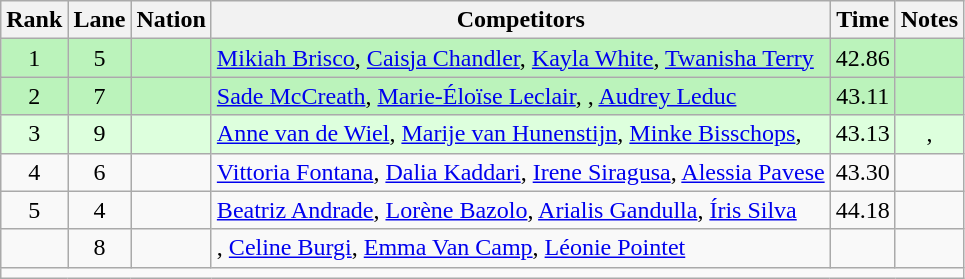<table class="wikitable sortable" style="text-align:center">
<tr>
<th scope="col" style="width: 10px;">Rank</th>
<th scope="col" style="width: 10px;">Lane</th>
<th scope="col">Nation</th>
<th scope="col">Competitors</th>
<th scope="col">Time</th>
<th scope="col">Notes</th>
</tr>
<tr bgcolor="#bbf3bb">
<td>1</td>
<td>5</td>
<td align="left"></td>
<td align="left"><a href='#'>Mikiah Brisco</a>, <a href='#'>Caisja Chandler</a>, <a href='#'>Kayla White</a>, <a href='#'>Twanisha Terry</a></td>
<td>42.86</td>
<td></td>
</tr>
<tr bgcolor="#bbf3bb">
<td>2</td>
<td>7</td>
<td align="left"></td>
<td align="left"><a href='#'>Sade McCreath</a>, <a href='#'>Marie-Éloïse Leclair</a>, , <a href='#'>Audrey Leduc</a></td>
<td>43.11</td>
<td></td>
</tr>
<tr bgcolor=ddffdd>
<td>3</td>
<td>9</td>
<td align="left"></td>
<td align="left"><a href='#'>Anne van de Wiel</a>, <a href='#'>Marije van Hunenstijn</a>, <a href='#'>Minke Bisschops</a>, </td>
<td>43.13</td>
<td>, </td>
</tr>
<tr>
<td>4</td>
<td>6</td>
<td align="left"></td>
<td align="left"><a href='#'>Vittoria Fontana</a>, <a href='#'>Dalia Kaddari</a>, <a href='#'>Irene Siragusa</a>, <a href='#'>Alessia Pavese</a></td>
<td>43.30</td>
<td></td>
</tr>
<tr>
<td>5</td>
<td>4</td>
<td align="left"></td>
<td align="left"><a href='#'>Beatriz Andrade</a>, <a href='#'>Lorène Bazolo</a>, <a href='#'>Arialis Gandulla</a>, <a href='#'>Íris Silva</a></td>
<td>44.18</td>
<td></td>
</tr>
<tr>
<td></td>
<td>8</td>
<td align="left"></td>
<td align="left">, <a href='#'>Celine Burgi</a>, <a href='#'>Emma Van Camp</a>, <a href='#'>Léonie Pointet</a></td>
<td></td>
<td></td>
</tr>
<tr class="sortbottom">
<td colspan="6"></td>
</tr>
</table>
